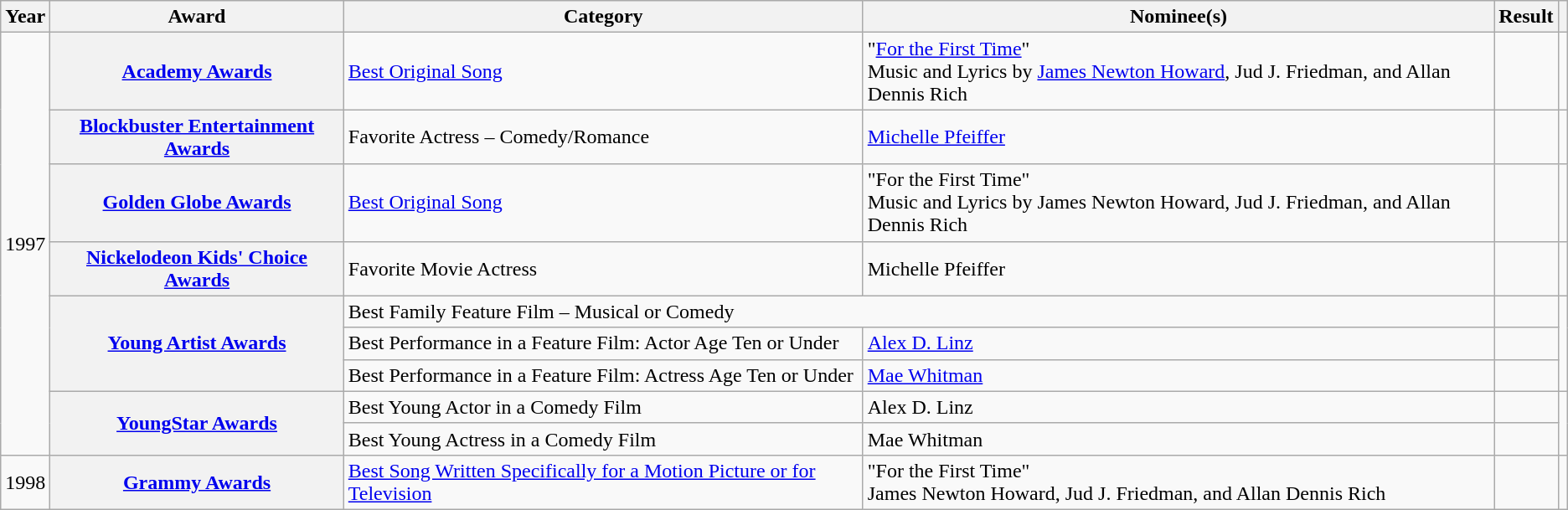<table class="wikitable plainrowheaders">
<tr>
<th scope="col">Year</th>
<th scope="col">Award</th>
<th scope="col">Category</th>
<th scope="col">Nominee(s)</th>
<th scope="col">Result</th>
<th scope="col"></th>
</tr>
<tr>
<td rowspan="9">1997</td>
<th scope="row"><a href='#'>Academy Awards</a></th>
<td><a href='#'>Best Original Song</a></td>
<td>"<a href='#'>For the First Time</a>" <br> Music and Lyrics by <a href='#'>James Newton Howard</a>, Jud J. Friedman, and Allan Dennis Rich</td>
<td></td>
<td align="center"></td>
</tr>
<tr>
<th scope="row"><a href='#'>Blockbuster Entertainment Awards</a></th>
<td>Favorite Actress – Comedy/Romance</td>
<td><a href='#'>Michelle Pfeiffer</a></td>
<td></td>
<td align="center"></td>
</tr>
<tr>
<th scope="row"><a href='#'>Golden Globe Awards</a></th>
<td><a href='#'>Best Original Song</a></td>
<td>"For the First Time" <br> Music and Lyrics by James Newton Howard, Jud J. Friedman, and Allan Dennis Rich</td>
<td></td>
<td align="center"></td>
</tr>
<tr>
<th scope="row"><a href='#'>Nickelodeon Kids' Choice Awards</a></th>
<td>Favorite Movie Actress</td>
<td>Michelle Pfeiffer</td>
<td></td>
<td align="center"></td>
</tr>
<tr>
<th scope="row" rowspan="3"><a href='#'>Young Artist Awards</a></th>
<td colspan="2">Best Family Feature Film – Musical or Comedy</td>
<td></td>
<td align="center" rowspan="3"></td>
</tr>
<tr>
<td>Best Performance in a Feature Film: Actor Age Ten or Under</td>
<td><a href='#'>Alex D. Linz</a></td>
<td></td>
</tr>
<tr>
<td>Best Performance in a Feature Film: Actress Age Ten or Under</td>
<td><a href='#'>Mae Whitman</a></td>
<td></td>
</tr>
<tr>
<th scope="row" rowspan="2"><a href='#'>YoungStar Awards</a></th>
<td>Best Young Actor in a Comedy Film</td>
<td>Alex D. Linz</td>
<td></td>
<td align="center" rowspan="2"></td>
</tr>
<tr>
<td>Best Young Actress in a Comedy Film</td>
<td>Mae Whitman</td>
<td></td>
</tr>
<tr>
<td>1998</td>
<th scope="row"><a href='#'>Grammy Awards</a></th>
<td><a href='#'>Best Song Written Specifically for a Motion Picture or for Television</a></td>
<td>"For the First Time" <br> James Newton Howard, Jud J. Friedman, and Allan Dennis Rich </td>
<td></td>
<td align="center"></td>
</tr>
</table>
